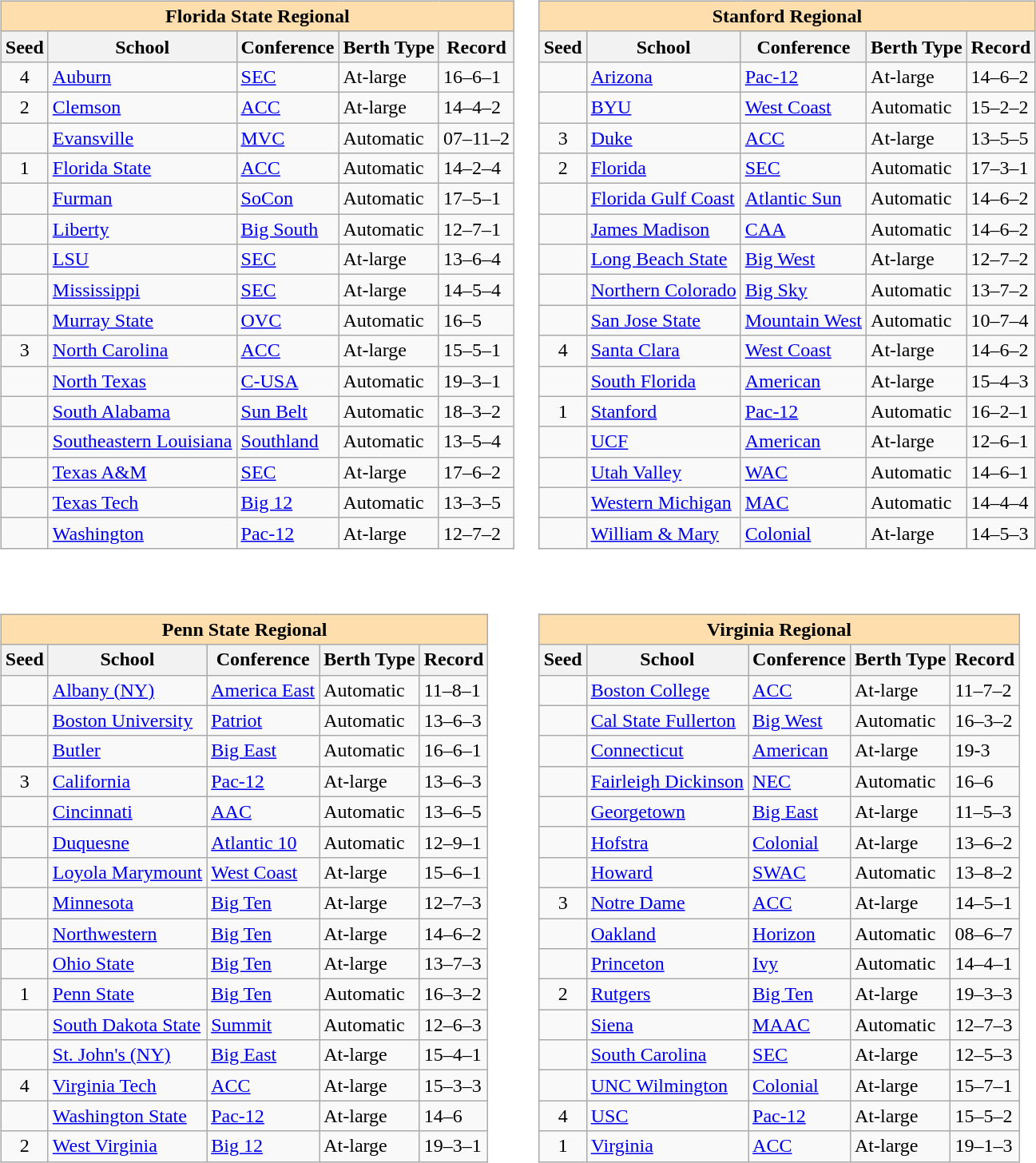<table>
<tr>
<td valign=top><br><table class="wikitable sortable">
<tr>
<th colspan="5" style="background:#ffdead;">Florida State Regional</th>
</tr>
<tr>
<th>Seed</th>
<th>School</th>
<th>Conference</th>
<th>Berth Type</th>
<th>Record</th>
</tr>
<tr>
<td align=center>4</td>
<td><a href='#'>Auburn</a></td>
<td><a href='#'>SEC</a></td>
<td>At-large</td>
<td>16–6–1</td>
</tr>
<tr>
<td align=center>2</td>
<td><a href='#'>Clemson</a></td>
<td><a href='#'>ACC</a></td>
<td>At-large</td>
<td>14–4–2</td>
</tr>
<tr>
<td></td>
<td><a href='#'>Evansville</a></td>
<td><a href='#'>MVC</a></td>
<td>Automatic</td>
<td>07–11–2</td>
</tr>
<tr>
<td align=center>1</td>
<td><a href='#'>Florida State</a></td>
<td><a href='#'>ACC</a></td>
<td>Automatic</td>
<td>14–2–4</td>
</tr>
<tr>
<td></td>
<td><a href='#'>Furman</a></td>
<td><a href='#'>SoCon</a></td>
<td>Automatic</td>
<td>17–5–1</td>
</tr>
<tr>
<td></td>
<td><a href='#'>Liberty</a></td>
<td><a href='#'>Big South</a></td>
<td>Automatic</td>
<td>12–7–1</td>
</tr>
<tr>
<td></td>
<td><a href='#'>LSU</a></td>
<td><a href='#'>SEC</a></td>
<td>At-large</td>
<td>13–6–4</td>
</tr>
<tr>
<td></td>
<td><a href='#'>Mississippi</a></td>
<td><a href='#'>SEC</a></td>
<td>At-large</td>
<td>14–5–4</td>
</tr>
<tr>
<td></td>
<td><a href='#'>Murray State</a></td>
<td><a href='#'>OVC</a></td>
<td>Automatic</td>
<td>16–5</td>
</tr>
<tr>
<td align=center>3</td>
<td><a href='#'>North Carolina</a></td>
<td><a href='#'>ACC</a></td>
<td>At-large</td>
<td>15–5–1</td>
</tr>
<tr>
<td></td>
<td><a href='#'>North Texas</a></td>
<td><a href='#'>C-USA</a></td>
<td>Automatic</td>
<td>19–3–1</td>
</tr>
<tr>
<td></td>
<td><a href='#'>South Alabama</a></td>
<td><a href='#'>Sun Belt</a></td>
<td>Automatic</td>
<td>18–3–2</td>
</tr>
<tr>
<td></td>
<td><a href='#'>Southeastern Louisiana</a></td>
<td><a href='#'>Southland</a></td>
<td>Automatic</td>
<td>13–5–4</td>
</tr>
<tr>
<td></td>
<td><a href='#'>Texas A&M</a></td>
<td><a href='#'>SEC</a></td>
<td>At-large</td>
<td>17–6–2</td>
</tr>
<tr>
<td></td>
<td><a href='#'>Texas Tech</a></td>
<td><a href='#'>Big 12</a></td>
<td>Automatic</td>
<td>13–3–5</td>
</tr>
<tr>
<td></td>
<td><a href='#'>Washington</a></td>
<td><a href='#'>Pac-12</a></td>
<td>At-large</td>
<td>12–7–2</td>
</tr>
</table>
</td>
<td valign=top><br><table class="wikitable sortable">
<tr>
<th colspan="5" style="background:#ffdead;">Stanford Regional</th>
</tr>
<tr>
<th>Seed</th>
<th>School</th>
<th>Conference</th>
<th>Berth Type</th>
<th>Record</th>
</tr>
<tr>
<td></td>
<td><a href='#'>Arizona</a></td>
<td><a href='#'>Pac-12</a></td>
<td>At-large</td>
<td>14–6–2</td>
</tr>
<tr>
<td></td>
<td><a href='#'>BYU</a></td>
<td><a href='#'>West Coast</a></td>
<td>Automatic</td>
<td>15–2–2</td>
</tr>
<tr>
<td align=center>3</td>
<td><a href='#'>Duke</a></td>
<td><a href='#'>ACC</a></td>
<td>At-large</td>
<td>13–5–5</td>
</tr>
<tr>
<td align=center>2</td>
<td><a href='#'>Florida</a></td>
<td><a href='#'>SEC</a></td>
<td>Automatic</td>
<td>17–3–1</td>
</tr>
<tr>
<td></td>
<td><a href='#'>Florida Gulf Coast</a></td>
<td><a href='#'>Atlantic Sun</a></td>
<td>Automatic</td>
<td>14–6–2</td>
</tr>
<tr>
<td></td>
<td><a href='#'>James Madison</a></td>
<td><a href='#'>CAA</a></td>
<td>Automatic</td>
<td>14–6–2</td>
</tr>
<tr>
<td></td>
<td><a href='#'>Long Beach State</a></td>
<td><a href='#'>Big West</a></td>
<td>At-large</td>
<td>12–7–2</td>
</tr>
<tr>
<td></td>
<td><a href='#'>Northern Colorado</a></td>
<td><a href='#'>Big Sky</a></td>
<td>Automatic</td>
<td>13–7–2</td>
</tr>
<tr>
<td></td>
<td><a href='#'>San Jose State</a></td>
<td><a href='#'>Mountain West</a></td>
<td>Automatic</td>
<td>10–7–4</td>
</tr>
<tr>
<td align=center>4</td>
<td><a href='#'>Santa Clara</a></td>
<td><a href='#'>West Coast</a></td>
<td>At-large</td>
<td>14–6–2</td>
</tr>
<tr>
<td></td>
<td><a href='#'>South Florida</a></td>
<td><a href='#'>American</a></td>
<td>At-large</td>
<td>15–4–3</td>
</tr>
<tr>
<td align=center>1</td>
<td><a href='#'>Stanford</a></td>
<td><a href='#'>Pac-12</a></td>
<td>Automatic</td>
<td>16–2–1</td>
</tr>
<tr>
<td></td>
<td><a href='#'>UCF</a></td>
<td><a href='#'>American</a></td>
<td>At-large</td>
<td>12–6–1</td>
</tr>
<tr>
<td></td>
<td><a href='#'>Utah Valley</a></td>
<td><a href='#'>WAC</a></td>
<td>Automatic</td>
<td>14–6–1</td>
</tr>
<tr>
<td></td>
<td><a href='#'>Western Michigan</a></td>
<td><a href='#'>MAC</a></td>
<td>Automatic</td>
<td>14–4–4</td>
</tr>
<tr>
<td></td>
<td><a href='#'>William & Mary</a></td>
<td><a href='#'>Colonial</a></td>
<td>At-large</td>
<td>14–5–3</td>
</tr>
</table>
</td>
</tr>
<tr>
<td valign=top><br><table class="wikitable sortable">
<tr>
<th colspan="5" style="background:#ffdead;">Penn State Regional</th>
</tr>
<tr>
<th>Seed</th>
<th>School</th>
<th>Conference</th>
<th>Berth Type</th>
<th>Record</th>
</tr>
<tr>
<td></td>
<td><a href='#'>Albany (NY)</a></td>
<td><a href='#'>America East</a></td>
<td>Automatic</td>
<td>11–8–1</td>
</tr>
<tr>
<td></td>
<td><a href='#'>Boston University</a></td>
<td><a href='#'>Patriot</a></td>
<td>Automatic</td>
<td>13–6–3</td>
</tr>
<tr>
<td></td>
<td><a href='#'>Butler</a></td>
<td><a href='#'>Big East</a></td>
<td>Automatic</td>
<td>16–6–1</td>
</tr>
<tr>
<td align=center>3</td>
<td><a href='#'>California</a></td>
<td><a href='#'>Pac-12</a></td>
<td>At-large</td>
<td>13–6–3</td>
</tr>
<tr>
<td></td>
<td><a href='#'>Cincinnati</a></td>
<td><a href='#'>AAC</a></td>
<td>Automatic</td>
<td>13–6–5</td>
</tr>
<tr>
<td></td>
<td><a href='#'>Duquesne</a></td>
<td><a href='#'>Atlantic 10</a></td>
<td>Automatic</td>
<td>12–9–1</td>
</tr>
<tr>
<td></td>
<td><a href='#'>Loyola Marymount</a></td>
<td><a href='#'>West Coast</a></td>
<td>At-large</td>
<td>15–6–1</td>
</tr>
<tr>
<td></td>
<td><a href='#'>Minnesota</a></td>
<td><a href='#'>Big Ten</a></td>
<td>At-large</td>
<td>12–7–3</td>
</tr>
<tr>
<td></td>
<td><a href='#'>Northwestern</a></td>
<td><a href='#'>Big Ten</a></td>
<td>At-large</td>
<td>14–6–2</td>
</tr>
<tr>
<td></td>
<td><a href='#'>Ohio State</a></td>
<td><a href='#'>Big Ten</a></td>
<td>At-large</td>
<td>13–7–3</td>
</tr>
<tr>
<td align=center>1</td>
<td><a href='#'>Penn State</a></td>
<td><a href='#'>Big Ten</a></td>
<td>Automatic</td>
<td>16–3–2</td>
</tr>
<tr>
<td></td>
<td><a href='#'>South Dakota State</a></td>
<td><a href='#'>Summit</a></td>
<td>Automatic</td>
<td>12–6–3</td>
</tr>
<tr>
<td></td>
<td><a href='#'>St. John's (NY)</a></td>
<td><a href='#'>Big East</a></td>
<td>At-large</td>
<td>15–4–1</td>
</tr>
<tr>
<td align=center>4</td>
<td><a href='#'>Virginia Tech</a></td>
<td><a href='#'>ACC</a></td>
<td>At-large</td>
<td>15–3–3</td>
</tr>
<tr>
<td></td>
<td><a href='#'>Washington State</a></td>
<td><a href='#'>Pac-12</a></td>
<td>At-large</td>
<td>14–6</td>
</tr>
<tr>
<td align=center>2</td>
<td><a href='#'>West Virginia</a></td>
<td><a href='#'>Big 12</a></td>
<td>At-large</td>
<td>19–3–1</td>
</tr>
</table>
</td>
<td valign=top><br><table class="wikitable sortable">
<tr>
<th colspan="5" style="background:#ffdead;">Virginia Regional</th>
</tr>
<tr>
<th>Seed</th>
<th>School</th>
<th>Conference</th>
<th>Berth Type</th>
<th>Record</th>
</tr>
<tr>
<td></td>
<td><a href='#'>Boston College</a></td>
<td><a href='#'>ACC</a></td>
<td>At-large</td>
<td>11–7–2</td>
</tr>
<tr>
<td></td>
<td><a href='#'>Cal State Fullerton</a></td>
<td><a href='#'>Big West</a></td>
<td>Automatic</td>
<td>16–3–2</td>
</tr>
<tr>
<td></td>
<td><a href='#'>Connecticut</a></td>
<td><a href='#'>American</a></td>
<td>At-large</td>
<td>19-3</td>
</tr>
<tr>
<td></td>
<td><a href='#'>Fairleigh Dickinson</a></td>
<td><a href='#'>NEC</a></td>
<td>Automatic</td>
<td>16–6</td>
</tr>
<tr>
<td></td>
<td><a href='#'>Georgetown</a></td>
<td><a href='#'>Big East</a></td>
<td>At-large</td>
<td>11–5–3</td>
</tr>
<tr>
<td></td>
<td><a href='#'>Hofstra</a></td>
<td><a href='#'>Colonial</a></td>
<td>At-large</td>
<td>13–6–2</td>
</tr>
<tr>
<td></td>
<td><a href='#'>Howard</a></td>
<td><a href='#'>SWAC</a></td>
<td>Automatic</td>
<td>13–8–2</td>
</tr>
<tr>
<td align=center>3</td>
<td><a href='#'>Notre Dame</a></td>
<td><a href='#'>ACC</a></td>
<td>At-large</td>
<td>14–5–1</td>
</tr>
<tr>
<td></td>
<td><a href='#'>Oakland</a></td>
<td><a href='#'>Horizon</a></td>
<td>Automatic</td>
<td>08–6–7</td>
</tr>
<tr>
<td></td>
<td><a href='#'>Princeton</a></td>
<td><a href='#'>Ivy</a></td>
<td>Automatic</td>
<td>14–4–1</td>
</tr>
<tr>
<td align=center>2</td>
<td><a href='#'>Rutgers</a></td>
<td><a href='#'>Big Ten</a></td>
<td>At-large</td>
<td>19–3–3</td>
</tr>
<tr>
<td></td>
<td><a href='#'>Siena</a></td>
<td><a href='#'>MAAC</a></td>
<td>Automatic</td>
<td>12–7–3</td>
</tr>
<tr>
<td></td>
<td><a href='#'>South Carolina</a></td>
<td><a href='#'>SEC</a></td>
<td>At-large</td>
<td>12–5–3</td>
</tr>
<tr>
<td></td>
<td><a href='#'>UNC Wilmington</a></td>
<td><a href='#'>Colonial</a></td>
<td>At-large</td>
<td>15–7–1</td>
</tr>
<tr>
<td align=center>4</td>
<td><a href='#'>USC</a></td>
<td><a href='#'>Pac-12</a></td>
<td>At-large</td>
<td>15–5–2</td>
</tr>
<tr>
<td align=center>1</td>
<td><a href='#'>Virginia</a></td>
<td><a href='#'>ACC</a></td>
<td>At-large</td>
<td>19–1–3</td>
</tr>
</table>
</td>
</tr>
</table>
